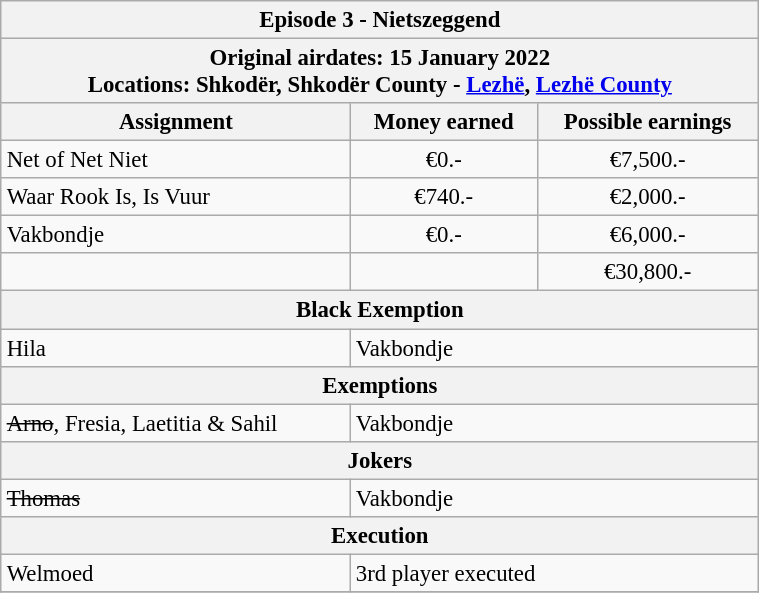<table class="wikitable" style="font-size: 95%; margin: 10px" align="right" width="40%">
<tr>
<th colspan=3>Episode 3 - Nietszeggend</th>
</tr>
<tr>
<th colspan=3>Original airdates: 15 January 2022<br>Locations: Shkodër, Shkodër County - <a href='#'>Lezhë</a>, <a href='#'>Lezhë County</a></th>
</tr>
<tr>
<th>Assignment</th>
<th>Money earned</th>
<th>Possible earnings</th>
</tr>
<tr>
<td>Net of Net Niet</td>
<td align="center">€0.-</td>
<td align="center">€7,500.-</td>
</tr>
<tr>
<td>Waar Rook Is, Is Vuur</td>
<td align="center">€740.-</td>
<td align="center">€2,000.-</td>
</tr>
<tr>
<td>Vakbondje</td>
<td align="center">€0.-</td>
<td align="center">€6,000.-</td>
</tr>
<tr>
<td><strong></strong></td>
<td align="center"><strong></strong></td>
<td align="center">€30,800.-</td>
</tr>
<tr>
<th colspan=3>Black Exemption</th>
</tr>
<tr>
<td>Hila</td>
<td colspan=2>Vakbondje</td>
</tr>
<tr>
<th colspan=3>Exemptions</th>
</tr>
<tr>
<td><s>Arno</s>, Fresia, Laetitia & Sahil</td>
<td colspan=2>Vakbondje</td>
</tr>
<tr>
<th colspan=3>Jokers</th>
</tr>
<tr>
<td><s>Thomas</s></td>
<td colspan=2>Vakbondje</td>
</tr>
<tr>
<th colspan=3>Execution</th>
</tr>
<tr>
<td>Welmoed</td>
<td colspan=2>3rd player executed</td>
</tr>
<tr>
</tr>
</table>
